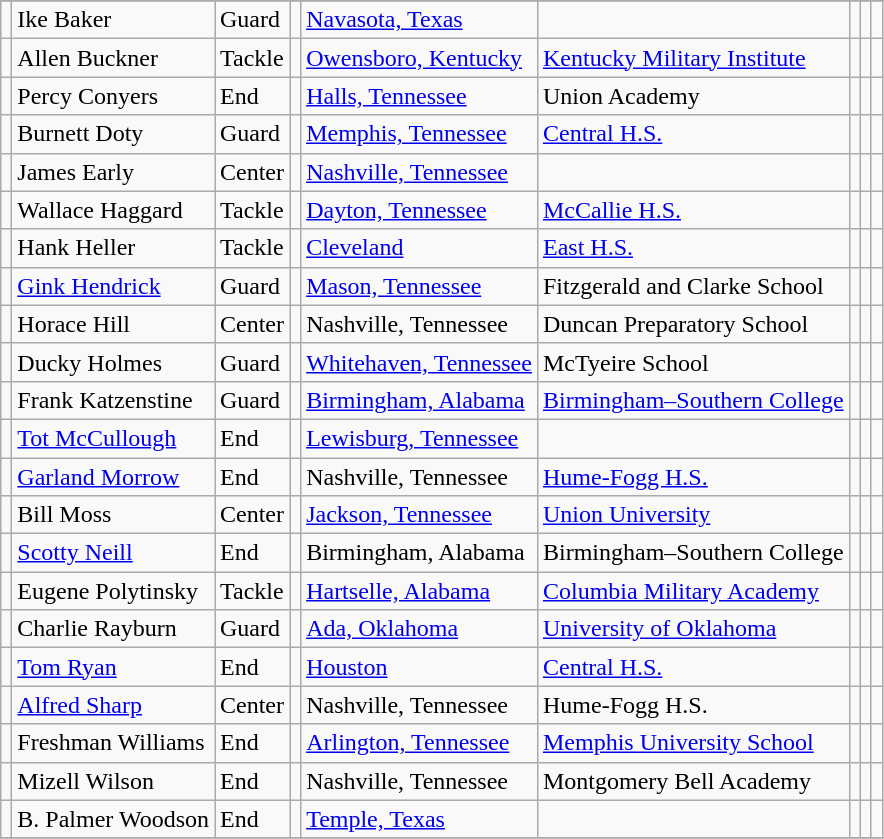<table class="wikitable">
<tr>
</tr>
<tr>
<td></td>
<td>Ike Baker</td>
<td>Guard</td>
<td></td>
<td><a href='#'>Navasota, Texas</a></td>
<td></td>
<td></td>
<td></td>
<td></td>
</tr>
<tr>
<td></td>
<td>Allen Buckner</td>
<td>Tackle</td>
<td></td>
<td><a href='#'>Owensboro, Kentucky</a></td>
<td><a href='#'>Kentucky Military Institute</a></td>
<td></td>
<td></td>
<td></td>
</tr>
<tr>
<td></td>
<td>Percy Conyers</td>
<td>End</td>
<td></td>
<td><a href='#'>Halls, Tennessee</a></td>
<td>Union Academy</td>
<td></td>
<td></td>
<td></td>
</tr>
<tr>
<td></td>
<td>Burnett Doty</td>
<td>Guard</td>
<td></td>
<td><a href='#'>Memphis, Tennessee</a></td>
<td><a href='#'>Central H.S.</a></td>
<td></td>
<td></td>
<td></td>
</tr>
<tr>
<td></td>
<td>James Early</td>
<td>Center</td>
<td></td>
<td><a href='#'>Nashville, Tennessee</a></td>
<td></td>
<td></td>
<td></td>
<td></td>
</tr>
<tr>
<td></td>
<td>Wallace Haggard</td>
<td>Tackle</td>
<td></td>
<td><a href='#'>Dayton, Tennessee</a></td>
<td><a href='#'>McCallie H.S.</a></td>
<td></td>
<td></td>
<td></td>
</tr>
<tr>
<td></td>
<td>Hank Heller</td>
<td>Tackle</td>
<td></td>
<td><a href='#'>Cleveland</a></td>
<td><a href='#'>East H.S.</a></td>
<td></td>
<td></td>
<td></td>
</tr>
<tr>
<td></td>
<td><a href='#'>Gink Hendrick</a></td>
<td>Guard</td>
<td></td>
<td><a href='#'>Mason, Tennessee</a></td>
<td>Fitzgerald and Clarke School</td>
<td></td>
<td></td>
<td></td>
</tr>
<tr>
<td></td>
<td>Horace Hill</td>
<td>Center</td>
<td></td>
<td>Nashville, Tennessee</td>
<td>Duncan Preparatory School</td>
<td></td>
<td></td>
<td></td>
</tr>
<tr>
<td></td>
<td>Ducky Holmes</td>
<td>Guard</td>
<td></td>
<td><a href='#'>Whitehaven, Tennessee</a></td>
<td>McTyeire School</td>
<td></td>
<td></td>
<td></td>
</tr>
<tr>
<td></td>
<td>Frank Katzenstine</td>
<td>Guard</td>
<td></td>
<td><a href='#'>Birmingham, Alabama</a></td>
<td><a href='#'>Birmingham–Southern College</a></td>
<td></td>
<td></td>
<td></td>
</tr>
<tr>
<td></td>
<td><a href='#'>Tot McCullough</a></td>
<td>End</td>
<td></td>
<td><a href='#'>Lewisburg, Tennessee</a></td>
<td></td>
<td></td>
<td></td>
<td></td>
</tr>
<tr>
<td></td>
<td><a href='#'>Garland Morrow</a></td>
<td>End</td>
<td></td>
<td>Nashville, Tennessee</td>
<td><a href='#'>Hume-Fogg H.S.</a></td>
<td></td>
<td></td>
<td></td>
</tr>
<tr>
<td></td>
<td>Bill Moss</td>
<td>Center</td>
<td></td>
<td><a href='#'>Jackson, Tennessee</a></td>
<td><a href='#'>Union University</a></td>
<td></td>
<td></td>
<td></td>
</tr>
<tr>
<td></td>
<td><a href='#'>Scotty Neill</a></td>
<td>End</td>
<td></td>
<td>Birmingham, Alabama</td>
<td>Birmingham–Southern College</td>
<td></td>
<td></td>
<td></td>
</tr>
<tr>
<td></td>
<td>Eugene Polytinsky</td>
<td>Tackle</td>
<td></td>
<td><a href='#'>Hartselle, Alabama</a></td>
<td><a href='#'>Columbia Military Academy</a></td>
<td></td>
<td></td>
<td></td>
</tr>
<tr>
<td></td>
<td>Charlie Rayburn</td>
<td>Guard</td>
<td></td>
<td><a href='#'>Ada, Oklahoma</a></td>
<td><a href='#'>University of Oklahoma</a></td>
<td></td>
<td></td>
<td></td>
</tr>
<tr>
<td></td>
<td><a href='#'>Tom Ryan</a></td>
<td>End</td>
<td></td>
<td><a href='#'>Houston</a></td>
<td><a href='#'>Central H.S.</a></td>
<td></td>
<td></td>
<td></td>
</tr>
<tr>
<td></td>
<td><a href='#'>Alfred Sharp</a></td>
<td>Center</td>
<td></td>
<td>Nashville, Tennessee</td>
<td>Hume-Fogg H.S.</td>
<td></td>
<td></td>
<td></td>
</tr>
<tr>
<td></td>
<td>Freshman Williams</td>
<td>End</td>
<td></td>
<td><a href='#'>Arlington, Tennessee</a></td>
<td><a href='#'>Memphis University School</a></td>
<td></td>
<td></td>
<td></td>
</tr>
<tr>
<td></td>
<td>Mizell Wilson</td>
<td>End</td>
<td></td>
<td>Nashville, Tennessee</td>
<td>Montgomery Bell Academy</td>
<td></td>
<td></td>
<td></td>
</tr>
<tr>
<td></td>
<td>B. Palmer Woodson</td>
<td>End</td>
<td></td>
<td><a href='#'>Temple, Texas</a></td>
<td></td>
<td></td>
<td></td>
<td></td>
</tr>
<tr>
</tr>
</table>
